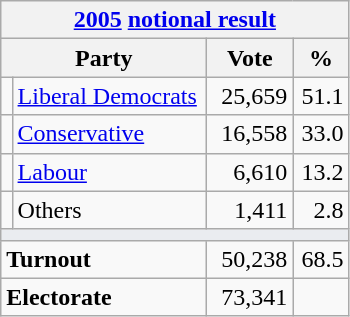<table class="wikitable">
<tr>
<th colspan="4"><a href='#'>2005</a> <a href='#'>notional result</a></th>
</tr>
<tr>
<th bgcolor="#DDDDFF" width="130px" colspan="2">Party</th>
<th bgcolor="#DDDDFF" width="50px">Vote</th>
<th bgcolor="#DDDDFF" width="30px">%</th>
</tr>
<tr>
<td></td>
<td><a href='#'>Liberal Democrats</a></td>
<td align=right>25,659</td>
<td align=right>51.1</td>
</tr>
<tr>
<td></td>
<td><a href='#'>Conservative</a></td>
<td align=right>16,558</td>
<td align=right>33.0</td>
</tr>
<tr>
<td></td>
<td><a href='#'>Labour</a></td>
<td align=right>6,610</td>
<td align=right>13.2</td>
</tr>
<tr>
<td></td>
<td>Others</td>
<td align=right>1,411</td>
<td align=right>2.8</td>
</tr>
<tr>
<td colspan="4" bgcolor="#EAECF0"></td>
</tr>
<tr>
<td colspan="2"><strong>Turnout</strong></td>
<td align=right>50,238</td>
<td align=right>68.5</td>
</tr>
<tr>
<td colspan="2"><strong>Electorate</strong></td>
<td align=right>73,341</td>
</tr>
</table>
